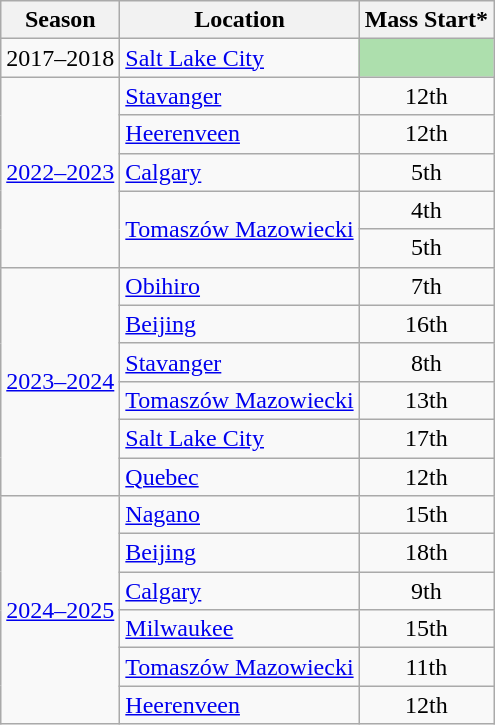<table class="wikitable" style="display: inline-table;">
<tr>
<th>Season</th>
<th>Location</th>
<th colspan="1">Mass Start*</th>
</tr>
<tr style="text-align:center">
<td>2017–2018</td>
<td align=left> <a href='#'>Salt Lake City</a></td>
<td style="background:#addfad;"></td>
</tr>
<tr style="text-align:center">
<td rowspan=5><a href='#'>2022–2023</a></td>
<td align=left> <a href='#'>Stavanger</a></td>
<td>12th</td>
</tr>
<tr style="text-align:center">
<td align=left> <a href='#'>Heerenveen</a></td>
<td>12th</td>
</tr>
<tr style="text-align:center">
<td align=left> <a href='#'>Calgary</a></td>
<td>5th</td>
</tr>
<tr style="text-align:center">
<td align=left rowspan=2> <a href='#'>Tomaszów Mazowiecki</a></td>
<td>4th</td>
</tr>
<tr style="text-align:center">
<td>5th</td>
</tr>
<tr style="text-align:center">
<td rowspan=6><a href='#'>2023–2024</a></td>
<td align=left> <a href='#'>Obihiro</a></td>
<td>7th</td>
</tr>
<tr style="text-align:center">
<td align=left> <a href='#'>Beijing</a></td>
<td>16th</td>
</tr>
<tr style="text-align:center">
<td align=left> <a href='#'>Stavanger</a></td>
<td>8th</td>
</tr>
<tr style="text-align:center">
<td align=left> <a href='#'>Tomaszów Mazowiecki</a></td>
<td>13th</td>
</tr>
<tr style="text-align:center">
<td align=left> <a href='#'>Salt Lake City</a></td>
<td>17th</td>
</tr>
<tr style="text-align:center">
<td align=left> <a href='#'>Quebec</a></td>
<td>12th</td>
</tr>
<tr style="text-align:center">
<td rowspan=6><a href='#'>2024–2025</a></td>
<td align=left> <a href='#'>Nagano</a></td>
<td>15th</td>
</tr>
<tr style="text-align:center">
<td align=left> <a href='#'>Beijing</a></td>
<td>18th</td>
</tr>
<tr style="text-align:center">
<td align=left> <a href='#'>Calgary</a></td>
<td>9th</td>
</tr>
<tr style="text-align:center">
<td align=left> <a href='#'>Milwaukee</a></td>
<td>15th</td>
</tr>
<tr style="text-align:center">
<td align=left> <a href='#'>Tomaszów Mazowiecki</a></td>
<td>11th</td>
</tr>
<tr style="text-align:center">
<td align=left> <a href='#'>Heerenveen</a></td>
<td>12th</td>
</tr>
</table>
